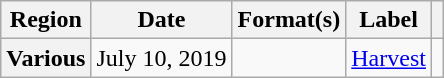<table class="wikitable plainrowheaders" border="1">
<tr>
<th scope="col">Region</th>
<th scope="col">Date</th>
<th scope="col">Format(s)</th>
<th scope="col">Label</th>
<th scope="col"></th>
</tr>
<tr>
<th scope="row">Various</th>
<td>July 10, 2019</td>
<td></td>
<td><a href='#'>Harvest</a></td>
<td align="center"></td>
</tr>
</table>
